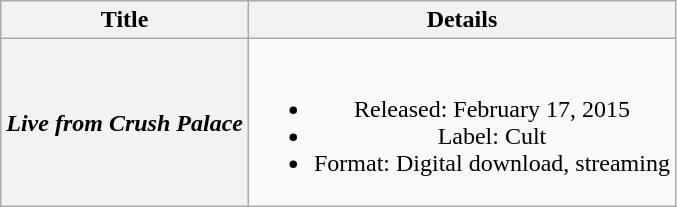<table class="wikitable plainrowheaders" style="text-align:center;">
<tr>
<th>Title</th>
<th>Details</th>
</tr>
<tr>
<th scope="row"><em>Live from Crush Palace</em></th>
<td><br><ul><li>Released: February 17, 2015</li><li>Label: Cult</li><li>Format: Digital download, streaming</li></ul></td>
</tr>
</table>
